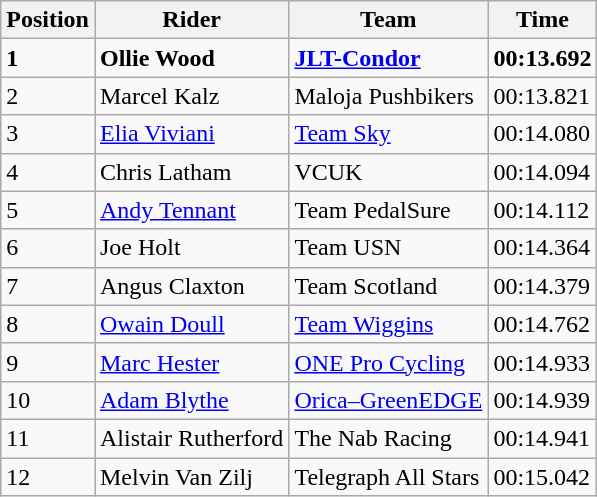<table class="wikitable">
<tr>
<th>Position</th>
<th>Rider</th>
<th>Team</th>
<th>Time</th>
</tr>
<tr>
<td><strong>1</strong></td>
<td><strong>Ollie Wood</strong></td>
<td><strong><a href='#'>JLT-Condor</a></strong></td>
<td><strong>00:13.692</strong></td>
</tr>
<tr>
<td>2</td>
<td>Marcel Kalz</td>
<td>Maloja Pushbikers</td>
<td>00:13.821</td>
</tr>
<tr>
<td>3</td>
<td><a href='#'>Elia Viviani</a></td>
<td><a href='#'>Team Sky</a></td>
<td>00:14.080</td>
</tr>
<tr>
<td>4</td>
<td>Chris Latham</td>
<td>VCUK</td>
<td>00:14.094</td>
</tr>
<tr>
<td>5</td>
<td><a href='#'>Andy Tennant</a></td>
<td>Team PedalSure</td>
<td>00:14.112</td>
</tr>
<tr>
<td>6</td>
<td>Joe Holt</td>
<td>Team USN</td>
<td>00:14.364</td>
</tr>
<tr>
<td>7</td>
<td>Angus Claxton</td>
<td>Team Scotland</td>
<td>00:14.379</td>
</tr>
<tr>
<td>8</td>
<td><a href='#'>Owain Doull</a></td>
<td><a href='#'>Team Wiggins</a></td>
<td>00:14.762</td>
</tr>
<tr>
<td>9</td>
<td><a href='#'>Marc Hester</a></td>
<td><a href='#'>ONE Pro Cycling</a></td>
<td>00:14.933</td>
</tr>
<tr>
<td>10</td>
<td><a href='#'>Adam Blythe</a></td>
<td><a href='#'>Orica–GreenEDGE</a></td>
<td>00:14.939</td>
</tr>
<tr>
<td>11</td>
<td>Alistair Rutherford</td>
<td>The Nab Racing</td>
<td>00:14.941</td>
</tr>
<tr>
<td>12</td>
<td>Melvin Van Zilj</td>
<td>Telegraph All Stars</td>
<td>00:15.042</td>
</tr>
</table>
